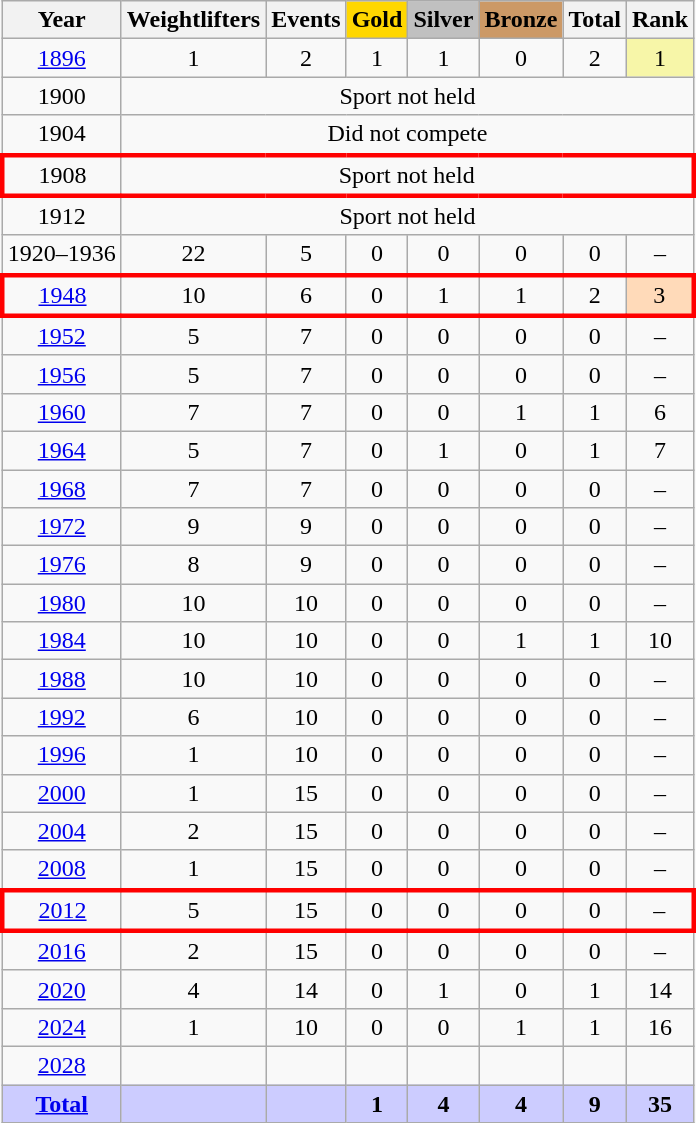<table class="wikitable sortable collapsible collapsed">
<tr>
<th>Year</th>
<th>Weightlifters</th>
<th>Events</th>
<th style="text-align:center; background-color:gold;"><strong>Gold</strong></th>
<th style="text-align:center; background-color:silver;"><strong>Silver</strong></th>
<th style="text-align:center; background-color:#c96;"><strong>Bronze</strong></th>
<th>Total</th>
<th>Rank</th>
</tr>
<tr style="text-align:center">
<td><a href='#'>1896</a></td>
<td>1</td>
<td>2</td>
<td>1</td>
<td>1</td>
<td>0</td>
<td>2</td>
<td style="background-color:#F7F6A8">1</td>
</tr>
<tr style="text-align:center">
<td>1900</td>
<td colspan=7>Sport not held</td>
</tr>
<tr style="text-align:center">
<td>1904</td>
<td colspan=7>Did not compete</td>
</tr>
<tr style="text-align:center;border: 3px solid red">
<td>1908</td>
<td colspan=7>Sport not held</td>
</tr>
<tr style="text-align:center">
<td>1912</td>
<td colspan=7>Sport not held</td>
</tr>
<tr style="text-align:center">
<td>1920–1936</td>
<td>22</td>
<td>5</td>
<td>0</td>
<td>0</td>
<td>0</td>
<td>0</td>
<td>–</td>
</tr>
<tr style="text-align:center;border: 3px solid red">
<td><a href='#'>1948</a></td>
<td>10</td>
<td>6</td>
<td>0</td>
<td>1</td>
<td>1</td>
<td>2</td>
<td style="background-color:#ffdab9">3</td>
</tr>
<tr style="text-align:center">
<td><a href='#'>1952</a></td>
<td>5</td>
<td>7</td>
<td>0</td>
<td>0</td>
<td>0</td>
<td>0</td>
<td>–</td>
</tr>
<tr style="text-align:center">
<td><a href='#'>1956</a></td>
<td>5</td>
<td>7</td>
<td>0</td>
<td>0</td>
<td>0</td>
<td>0</td>
<td>–</td>
</tr>
<tr style="text-align:center">
<td><a href='#'>1960</a></td>
<td>7</td>
<td>7</td>
<td>0</td>
<td>0</td>
<td>1</td>
<td>1</td>
<td>6</td>
</tr>
<tr style="text-align:center">
<td><a href='#'>1964</a></td>
<td>5</td>
<td>7</td>
<td>0</td>
<td>1</td>
<td>0</td>
<td>1</td>
<td>7</td>
</tr>
<tr style="text-align:center">
<td><a href='#'>1968</a></td>
<td>7</td>
<td>7</td>
<td>0</td>
<td>0</td>
<td>0</td>
<td>0</td>
<td>–</td>
</tr>
<tr style="text-align:center">
<td><a href='#'>1972</a></td>
<td>9</td>
<td>9</td>
<td>0</td>
<td>0</td>
<td>0</td>
<td>0</td>
<td>–</td>
</tr>
<tr style="text-align:center">
<td><a href='#'>1976</a></td>
<td>8</td>
<td>9</td>
<td>0</td>
<td>0</td>
<td>0</td>
<td>0</td>
<td>–</td>
</tr>
<tr style="text-align:center">
<td><a href='#'>1980</a></td>
<td>10</td>
<td>10</td>
<td>0</td>
<td>0</td>
<td>0</td>
<td>0</td>
<td>–</td>
</tr>
<tr style="text-align:center">
<td><a href='#'>1984</a></td>
<td>10</td>
<td>10</td>
<td>0</td>
<td>0</td>
<td>1</td>
<td>1</td>
<td>10</td>
</tr>
<tr style="text-align:center">
<td><a href='#'>1988</a></td>
<td>10</td>
<td>10</td>
<td>0</td>
<td>0</td>
<td>0</td>
<td>0</td>
<td>–</td>
</tr>
<tr style="text-align:center">
<td><a href='#'>1992</a></td>
<td>6</td>
<td>10</td>
<td>0</td>
<td>0</td>
<td>0</td>
<td>0</td>
<td>–</td>
</tr>
<tr style="text-align:center">
<td><a href='#'>1996</a></td>
<td>1</td>
<td>10</td>
<td>0</td>
<td>0</td>
<td>0</td>
<td>0</td>
<td>–</td>
</tr>
<tr style="text-align:center">
<td><a href='#'>2000</a></td>
<td>1</td>
<td>15</td>
<td>0</td>
<td>0</td>
<td>0</td>
<td>0</td>
<td>–</td>
</tr>
<tr style="text-align:center">
<td><a href='#'>2004</a></td>
<td>2</td>
<td>15</td>
<td>0</td>
<td>0</td>
<td>0</td>
<td>0</td>
<td>–</td>
</tr>
<tr style="text-align:center">
<td><a href='#'>2008</a></td>
<td>1</td>
<td>15</td>
<td>0</td>
<td>0</td>
<td>0</td>
<td>0</td>
<td>–</td>
</tr>
<tr style="text-align:center;border: 3px solid red">
<td><a href='#'>2012</a></td>
<td>5</td>
<td>15</td>
<td>0</td>
<td>0</td>
<td>0</td>
<td>0</td>
<td>–</td>
</tr>
<tr style="text-align:center">
<td><a href='#'>2016</a></td>
<td>2</td>
<td>15</td>
<td>0</td>
<td>0</td>
<td>0</td>
<td>0</td>
<td>–</td>
</tr>
<tr style="text-align:center">
<td><a href='#'>2020</a></td>
<td>4</td>
<td>14</td>
<td>0</td>
<td>1</td>
<td>0</td>
<td>1</td>
<td>14</td>
</tr>
<tr style="text-align:center">
<td><a href='#'>2024</a></td>
<td>1</td>
<td>10</td>
<td>0</td>
<td>0</td>
<td>1</td>
<td>1</td>
<td>16</td>
</tr>
<tr style="text-align:center">
<td><a href='#'>2028</a></td>
<td></td>
<td></td>
<td></td>
<td></td>
<td></td>
<td></td>
<td></td>
</tr>
<tr style="text-align:center; background-color:#ccf;">
<td><strong><a href='#'>Total</a></strong></td>
<td></td>
<td></td>
<td><strong>1</strong></td>
<td><strong>4</strong></td>
<td><strong>4</strong></td>
<td><strong>9</strong></td>
<td><strong>35</strong></td>
</tr>
</table>
